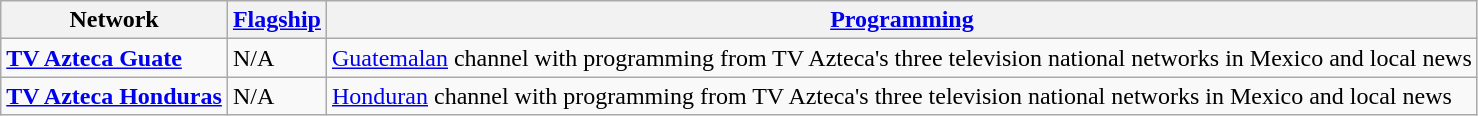<table class="sortable wikitable" class="wikitable">
<tr>
<th>Network</th>
<th><a href='#'>Flagship</a></th>
<th><a href='#'>Programming</a></th>
</tr>
<tr style="vertical-align: top; text-align: left;">
<td><strong><a href='#'>TV Azteca Guate</a></strong></td>
<td>N/A</td>
<td><a href='#'>Guatemalan</a> channel with programming from TV Azteca's three television national networks in Mexico and local news</td>
</tr>
<tr style="vertical-align: top; text-align: left;">
<td><strong><a href='#'>TV Azteca Honduras</a></strong></td>
<td>N/A</td>
<td><a href='#'>Honduran</a> channel with programming from TV Azteca's three television national networks in Mexico and local news</td>
</tr>
</table>
